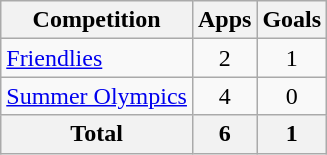<table class="wikitable" style="text-align:center">
<tr>
<th>Competition</th>
<th>Apps</th>
<th>Goals</th>
</tr>
<tr>
<td align="left"><a href='#'>Friendlies</a></td>
<td>2</td>
<td>1</td>
</tr>
<tr>
<td align="left"><a href='#'>Summer Olympics</a></td>
<td>4</td>
<td>0</td>
</tr>
<tr>
<th>Total</th>
<th>6</th>
<th>1</th>
</tr>
</table>
